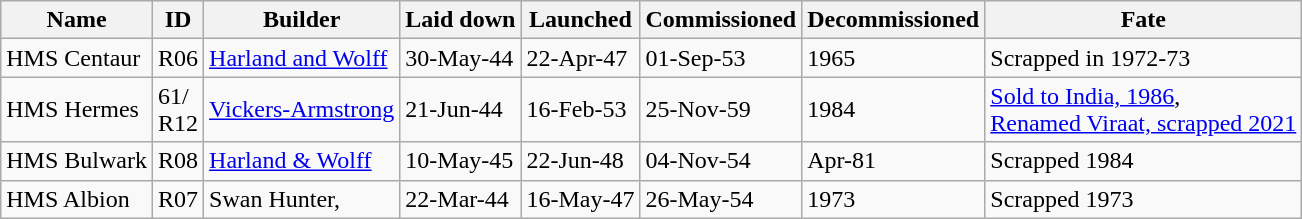<table class="wikitable">
<tr>
<th>Name</th>
<th>ID</th>
<th>Builder</th>
<th>Laid down</th>
<th>Launched</th>
<th>Commissioned</th>
<th>Decommissioned</th>
<th>Fate</th>
</tr>
<tr>
<td>HMS Centaur</td>
<td>R06</td>
<td><a href='#'>Harland and Wolff</a></td>
<td>30-May-44</td>
<td>22-Apr-47</td>
<td>01-Sep-53</td>
<td>1965</td>
<td>Scrapped  in 1972-73</td>
</tr>
<tr>
<td>HMS Hermes</td>
<td>61/<br>R12</td>
<td><a href='#'>Vickers-Armstrong</a></td>
<td>21-Jun-44</td>
<td>16-Feb-53</td>
<td>25-Nov-59</td>
<td>1984</td>
<td><a href='#'>Sold to India,  1986</a>,<br><a href='#'>Renamed Viraat, scrapped 2021</a></td>
</tr>
<tr>
<td>HMS Bulwark</td>
<td>R08</td>
<td><a href='#'>Harland & Wolff</a></td>
<td>10-May-45</td>
<td>22-Jun-48</td>
<td>04-Nov-54</td>
<td>Apr-81</td>
<td>Scrapped 1984</td>
</tr>
<tr>
<td>HMS Albion</td>
<td>R07</td>
<td>Swan  Hunter,</td>
<td>22-Mar-44</td>
<td>16-May-47</td>
<td>26-May-54</td>
<td>1973</td>
<td>Scrapped  1973</td>
</tr>
</table>
